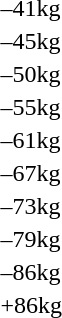<table>
<tr>
<td>–41kg</td>
<td></td>
<td></td>
<td></td>
</tr>
<tr>
<td>–45kg</td>
<td></td>
<td></td>
<td></td>
</tr>
<tr>
<td>–50kg</td>
<td></td>
<td></td>
<td></td>
</tr>
<tr>
<td>–55kg</td>
<td></td>
<td></td>
<td></td>
</tr>
<tr>
<td>–61kg</td>
<td></td>
<td></td>
<td></td>
</tr>
<tr>
<td>–67kg</td>
<td></td>
<td></td>
<td></td>
</tr>
<tr>
<td>–73kg</td>
<td></td>
<td></td>
<td></td>
</tr>
<tr>
<td>–79kg</td>
<td></td>
<td></td>
<td></td>
</tr>
<tr>
<td>–86kg</td>
<td></td>
<td></td>
<td></td>
</tr>
<tr>
<td>+86kg</td>
<td></td>
<td></td>
<td></td>
</tr>
</table>
